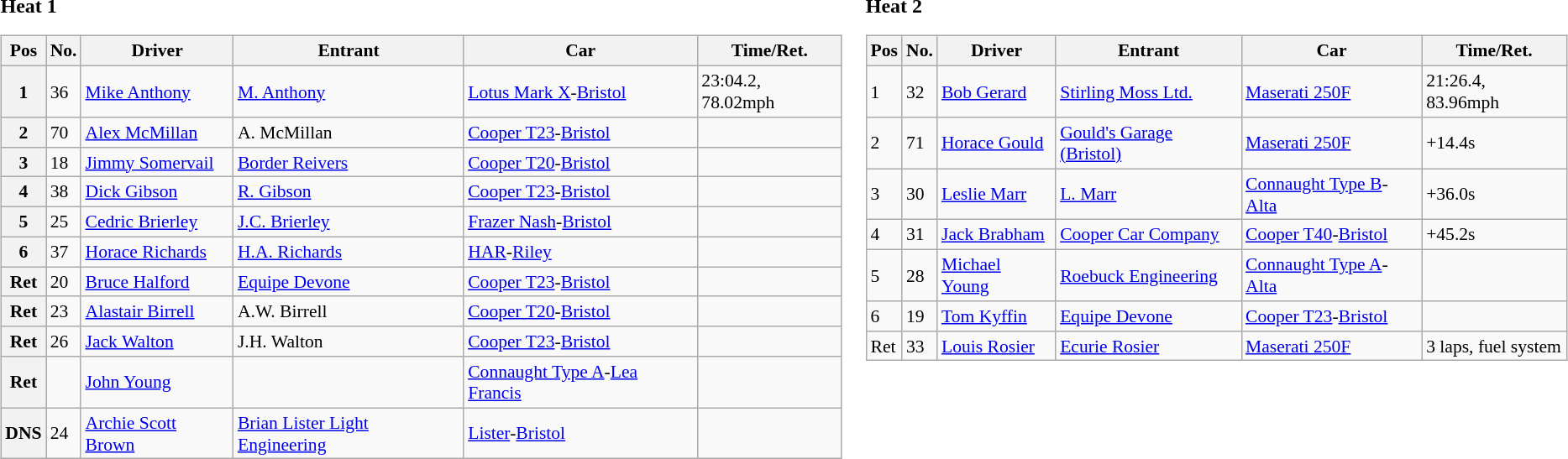<table>
<tr>
<td valign="top"><strong>Heat 1</strong><br><table class="wikitable" style="font-size: 90%;">
<tr>
<th>Pos</th>
<th>No.</th>
<th>Driver</th>
<th>Entrant</th>
<th>Car</th>
<th>Time/Ret.</th>
</tr>
<tr>
<th>1</th>
<td>36</td>
<td> <a href='#'>Mike Anthony</a></td>
<td><a href='#'>M. Anthony</a></td>
<td><a href='#'>Lotus Mark X</a>-<a href='#'>Bristol</a></td>
<td>23:04.2, 78.02mph</td>
</tr>
<tr>
<th>2</th>
<td>70</td>
<td> <a href='#'>Alex McMillan</a></td>
<td>A. McMillan</td>
<td><a href='#'>Cooper T23</a>-<a href='#'>Bristol</a></td>
<td></td>
</tr>
<tr>
<th>3</th>
<td>18</td>
<td> <a href='#'>Jimmy Somervail</a></td>
<td><a href='#'>Border Reivers</a></td>
<td><a href='#'>Cooper T20</a>-<a href='#'>Bristol</a></td>
<td></td>
</tr>
<tr>
<th>4</th>
<td>38</td>
<td> <a href='#'>Dick Gibson</a></td>
<td><a href='#'>R. Gibson</a></td>
<td><a href='#'>Cooper T23</a>-<a href='#'>Bristol</a></td>
<td></td>
</tr>
<tr>
<th>5</th>
<td>25</td>
<td> <a href='#'>Cedric Brierley</a></td>
<td><a href='#'>J.C. Brierley</a></td>
<td><a href='#'>Frazer Nash</a>-<a href='#'>Bristol</a></td>
</tr>
<tr>
<th>6</th>
<td>37</td>
<td> <a href='#'>Horace Richards</a></td>
<td><a href='#'>H.A. Richards</a></td>
<td><a href='#'>HAR</a>-<a href='#'>Riley</a></td>
<td></td>
</tr>
<tr>
<th>Ret</th>
<td>20</td>
<td> <a href='#'>Bruce Halford</a></td>
<td><a href='#'>Equipe Devone</a></td>
<td><a href='#'>Cooper T23</a>-<a href='#'>Bristol</a></td>
<td></td>
</tr>
<tr>
<th>Ret</th>
<td>23</td>
<td> <a href='#'>Alastair Birrell</a></td>
<td>A.W. Birrell</td>
<td><a href='#'>Cooper T20</a>-<a href='#'>Bristol</a></td>
<td></td>
</tr>
<tr>
<th>Ret</th>
<td>26</td>
<td> <a href='#'>Jack Walton</a></td>
<td>J.H. Walton</td>
<td><a href='#'>Cooper T23</a>-<a href='#'>Bristol</a></td>
<td></td>
</tr>
<tr>
<th>Ret</th>
<td></td>
<td> <a href='#'>John Young</a></td>
<td></td>
<td><a href='#'>Connaught Type A</a>-<a href='#'>Lea Francis</a></td>
<td></td>
</tr>
<tr>
<th>DNS</th>
<td>24</td>
<td> <a href='#'>Archie Scott Brown</a></td>
<td><a href='#'>Brian Lister Light Engineering</a></td>
<td><a href='#'>Lister</a>-<a href='#'>Bristol</a></td>
<td></td>
</tr>
</table>
</td>
<td valign="top"><strong>Heat 2</strong><br><table class="wikitable" style="font-size: 90%;">
<tr>
<th>Pos</th>
<th>No.</th>
<th>Driver</th>
<th>Entrant</th>
<th>Car</th>
<th>Time/Ret.</th>
</tr>
<tr>
<td>1</td>
<td>32</td>
<td> <a href='#'>Bob Gerard</a></td>
<td><a href='#'>Stirling Moss Ltd.</a></td>
<td><a href='#'>Maserati 250F</a></td>
<td>21:26.4, 83.96mph</td>
</tr>
<tr>
<td>2</td>
<td>71</td>
<td> <a href='#'>Horace Gould</a></td>
<td><a href='#'>Gould's Garage (Bristol)</a></td>
<td><a href='#'>Maserati 250F</a></td>
<td>+14.4s</td>
</tr>
<tr>
<td>3</td>
<td>30</td>
<td> <a href='#'>Leslie Marr</a></td>
<td><a href='#'>L. Marr</a></td>
<td><a href='#'>Connaught Type B</a>-<a href='#'>Alta</a></td>
<td>+36.0s</td>
</tr>
<tr>
<td>4</td>
<td>31</td>
<td> <a href='#'>Jack Brabham</a></td>
<td><a href='#'>Cooper Car Company</a></td>
<td><a href='#'>Cooper T40</a>-<a href='#'>Bristol</a></td>
<td>+45.2s</td>
</tr>
<tr>
<td>5</td>
<td>28</td>
<td> <a href='#'>Michael Young</a></td>
<td><a href='#'>Roebuck Engineering</a></td>
<td><a href='#'>Connaught Type A</a>-<a href='#'>Alta</a></td>
<td></td>
</tr>
<tr>
<td>6</td>
<td>19</td>
<td> <a href='#'>Tom Kyffin</a></td>
<td><a href='#'>Equipe Devone</a></td>
<td><a href='#'>Cooper T23</a>-<a href='#'>Bristol</a></td>
<td></td>
</tr>
<tr>
<td>Ret</td>
<td>33</td>
<td> <a href='#'>Louis Rosier</a></td>
<td><a href='#'>Ecurie Rosier</a></td>
<td><a href='#'>Maserati 250F</a></td>
<td>3 laps, fuel system</td>
</tr>
</table>
</td>
</tr>
</table>
